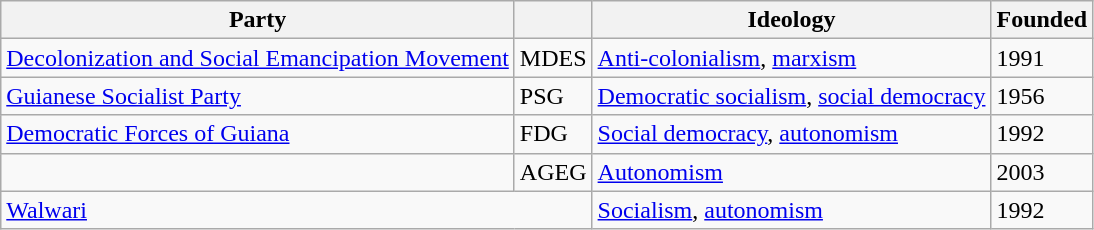<table class="wikitable sortable">
<tr>
<th>Party</th>
<th></th>
<th>Ideology</th>
<th>Founded</th>
</tr>
<tr>
<td><a href='#'>Decolonization and Social Emancipation Movement</a><br><em></em></td>
<td>MDES</td>
<td><a href='#'>Anti-colonialism</a>, <a href='#'>marxism</a></td>
<td>1991</td>
</tr>
<tr>
<td><a href='#'>Guianese Socialist Party</a><br><em></em></td>
<td>PSG</td>
<td><a href='#'>Democratic socialism</a>, <a href='#'>social democracy</a></td>
<td>1956</td>
</tr>
<tr>
<td><a href='#'>Democratic Forces of Guiana</a><br><em></em></td>
<td>FDG</td>
<td><a href='#'>Social democracy</a>, <a href='#'>autonomism</a></td>
<td>1992</td>
</tr>
<tr>
<td><br><em></em></td>
<td>AGEG</td>
<td><a href='#'>Autonomism</a></td>
<td>2003</td>
</tr>
<tr>
<td colspan=2><a href='#'>Walwari</a></td>
<td><a href='#'>Socialism</a>, <a href='#'>autonomism</a></td>
<td>1992</td>
</tr>
</table>
